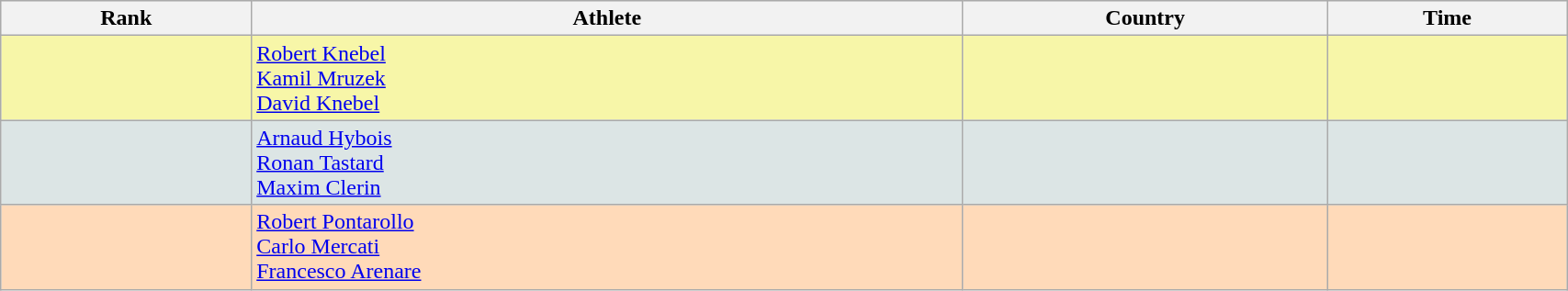<table class="wikitable" width=90% style="font-size:100%; text-align:left;">
<tr bgcolor="#EFEFEF">
<th>Rank</th>
<th>Athlete</th>
<th>Country</th>
<th>Time</th>
</tr>
<tr bgcolor="#F7F6A8">
<td align=center></td>
<td><a href='#'>Robert Knebel</a><br><a href='#'>Kamil Mruzek</a><br><a href='#'>David Knebel</a></td>
<td></td>
<td align="right"></td>
</tr>
<tr bgcolor="#DCE5E5">
<td align=center></td>
<td><a href='#'>Arnaud Hybois</a><br><a href='#'>Ronan Tastard</a><br><a href='#'>Maxim Clerin</a></td>
<td></td>
<td align="right"></td>
</tr>
<tr bgcolor="#FFDAB9">
<td align=center></td>
<td><a href='#'>Robert Pontarollo</a><br><a href='#'>Carlo Mercati</a><br><a href='#'>Francesco Arenare</a></td>
<td></td>
<td align="right"></td>
</tr>
</table>
